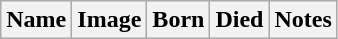<table class="wikitable plainrowheaders">
<tr>
<th>Name</th>
<th>Image</th>
<th>Born</th>
<th>Died</th>
<th>Notes<br>











</th>
</tr>
</table>
